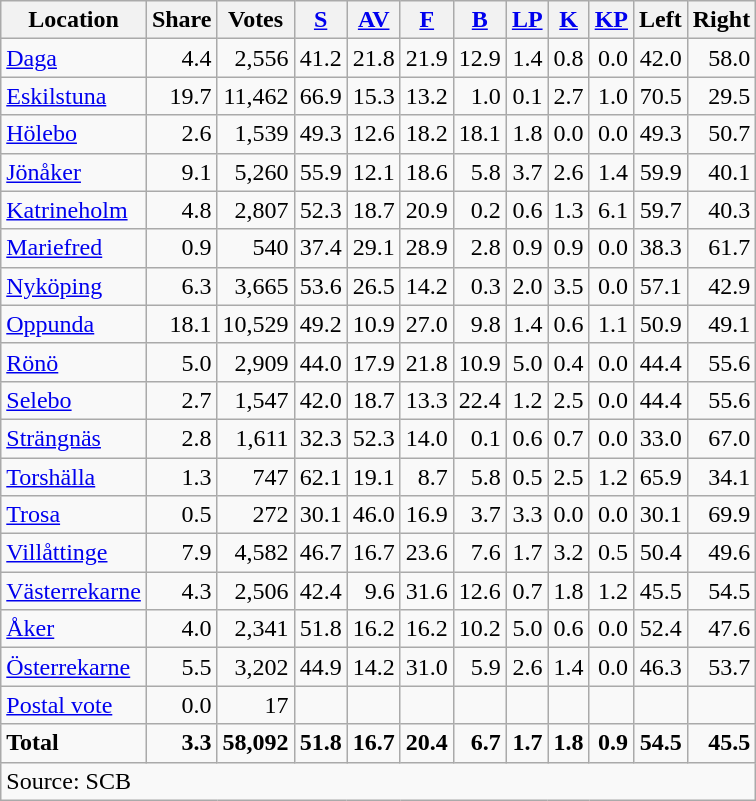<table class="wikitable sortable" style=text-align:right>
<tr>
<th>Location</th>
<th>Share</th>
<th>Votes</th>
<th><a href='#'>S</a></th>
<th><a href='#'>AV</a></th>
<th><a href='#'>F</a></th>
<th><a href='#'>B</a></th>
<th><a href='#'>LP</a></th>
<th><a href='#'>K</a></th>
<th><a href='#'>KP</a></th>
<th>Left</th>
<th>Right</th>
</tr>
<tr>
<td align=left><a href='#'>Daga</a></td>
<td>4.4</td>
<td>2,556</td>
<td>41.2</td>
<td>21.8</td>
<td>21.9</td>
<td>12.9</td>
<td>1.4</td>
<td>0.8</td>
<td>0.0</td>
<td>42.0</td>
<td>58.0</td>
</tr>
<tr>
<td align=left><a href='#'>Eskilstuna</a></td>
<td>19.7</td>
<td>11,462</td>
<td>66.9</td>
<td>15.3</td>
<td>13.2</td>
<td>1.0</td>
<td>0.1</td>
<td>2.7</td>
<td>1.0</td>
<td>70.5</td>
<td>29.5</td>
</tr>
<tr>
<td align=left><a href='#'>Hölebo</a></td>
<td>2.6</td>
<td>1,539</td>
<td>49.3</td>
<td>12.6</td>
<td>18.2</td>
<td>18.1</td>
<td>1.8</td>
<td>0.0</td>
<td>0.0</td>
<td>49.3</td>
<td>50.7</td>
</tr>
<tr>
<td align=left><a href='#'>Jönåker</a></td>
<td>9.1</td>
<td>5,260</td>
<td>55.9</td>
<td>12.1</td>
<td>18.6</td>
<td>5.8</td>
<td>3.7</td>
<td>2.6</td>
<td>1.4</td>
<td>59.9</td>
<td>40.1</td>
</tr>
<tr>
<td align=left><a href='#'>Katrineholm</a></td>
<td>4.8</td>
<td>2,807</td>
<td>52.3</td>
<td>18.7</td>
<td>20.9</td>
<td>0.2</td>
<td>0.6</td>
<td>1.3</td>
<td>6.1</td>
<td>59.7</td>
<td>40.3</td>
</tr>
<tr>
<td align=left><a href='#'>Mariefred</a></td>
<td>0.9</td>
<td>540</td>
<td>37.4</td>
<td>29.1</td>
<td>28.9</td>
<td>2.8</td>
<td>0.9</td>
<td>0.9</td>
<td>0.0</td>
<td>38.3</td>
<td>61.7</td>
</tr>
<tr>
<td align=left><a href='#'>Nyköping</a></td>
<td>6.3</td>
<td>3,665</td>
<td>53.6</td>
<td>26.5</td>
<td>14.2</td>
<td>0.3</td>
<td>2.0</td>
<td>3.5</td>
<td>0.0</td>
<td>57.1</td>
<td>42.9</td>
</tr>
<tr>
<td align=left><a href='#'>Oppunda</a></td>
<td>18.1</td>
<td>10,529</td>
<td>49.2</td>
<td>10.9</td>
<td>27.0</td>
<td>9.8</td>
<td>1.4</td>
<td>0.6</td>
<td>1.1</td>
<td>50.9</td>
<td>49.1</td>
</tr>
<tr>
<td align=left><a href='#'>Rönö</a></td>
<td>5.0</td>
<td>2,909</td>
<td>44.0</td>
<td>17.9</td>
<td>21.8</td>
<td>10.9</td>
<td>5.0</td>
<td>0.4</td>
<td>0.0</td>
<td>44.4</td>
<td>55.6</td>
</tr>
<tr>
<td align=left><a href='#'>Selebo</a></td>
<td>2.7</td>
<td>1,547</td>
<td>42.0</td>
<td>18.7</td>
<td>13.3</td>
<td>22.4</td>
<td>1.2</td>
<td>2.5</td>
<td>0.0</td>
<td>44.4</td>
<td>55.6</td>
</tr>
<tr>
<td align=left><a href='#'>Strängnäs</a></td>
<td>2.8</td>
<td>1,611</td>
<td>32.3</td>
<td>52.3</td>
<td>14.0</td>
<td>0.1</td>
<td>0.6</td>
<td>0.7</td>
<td>0.0</td>
<td>33.0</td>
<td>67.0</td>
</tr>
<tr>
<td align=left><a href='#'>Torshälla</a></td>
<td>1.3</td>
<td>747</td>
<td>62.1</td>
<td>19.1</td>
<td>8.7</td>
<td>5.8</td>
<td>0.5</td>
<td>2.5</td>
<td>1.2</td>
<td>65.9</td>
<td>34.1</td>
</tr>
<tr>
<td align=left><a href='#'>Trosa</a></td>
<td>0.5</td>
<td>272</td>
<td>30.1</td>
<td>46.0</td>
<td>16.9</td>
<td>3.7</td>
<td>3.3</td>
<td>0.0</td>
<td>0.0</td>
<td>30.1</td>
<td>69.9</td>
</tr>
<tr>
<td align=left><a href='#'>Villåttinge</a></td>
<td>7.9</td>
<td>4,582</td>
<td>46.7</td>
<td>16.7</td>
<td>23.6</td>
<td>7.6</td>
<td>1.7</td>
<td>3.2</td>
<td>0.5</td>
<td>50.4</td>
<td>49.6</td>
</tr>
<tr>
<td align=left><a href='#'>Västerrekarne</a></td>
<td>4.3</td>
<td>2,506</td>
<td>42.4</td>
<td>9.6</td>
<td>31.6</td>
<td>12.6</td>
<td>0.7</td>
<td>1.8</td>
<td>1.2</td>
<td>45.5</td>
<td>54.5</td>
</tr>
<tr>
<td align=left><a href='#'>Åker</a></td>
<td>4.0</td>
<td>2,341</td>
<td>51.8</td>
<td>16.2</td>
<td>16.2</td>
<td>10.2</td>
<td>5.0</td>
<td>0.6</td>
<td>0.0</td>
<td>52.4</td>
<td>47.6</td>
</tr>
<tr>
<td align=left><a href='#'>Österrekarne</a></td>
<td>5.5</td>
<td>3,202</td>
<td>44.9</td>
<td>14.2</td>
<td>31.0</td>
<td>5.9</td>
<td>2.6</td>
<td>1.4</td>
<td>0.0</td>
<td>46.3</td>
<td>53.7</td>
</tr>
<tr>
<td align=left><a href='#'>Postal vote</a></td>
<td>0.0</td>
<td>17</td>
<td></td>
<td></td>
<td></td>
<td></td>
<td></td>
<td></td>
<td></td>
<td></td>
<td></td>
</tr>
<tr>
<td align=left><strong>Total</strong></td>
<td><strong>3.3</strong></td>
<td><strong>58,092</strong></td>
<td><strong>51.8</strong></td>
<td><strong>16.7</strong></td>
<td><strong>20.4</strong></td>
<td><strong>6.7</strong></td>
<td><strong>1.7</strong></td>
<td><strong>1.8</strong></td>
<td><strong>0.9</strong></td>
<td><strong>54.5</strong></td>
<td><strong>45.5</strong></td>
</tr>
<tr>
<td align=left colspan=12>Source: SCB </td>
</tr>
</table>
